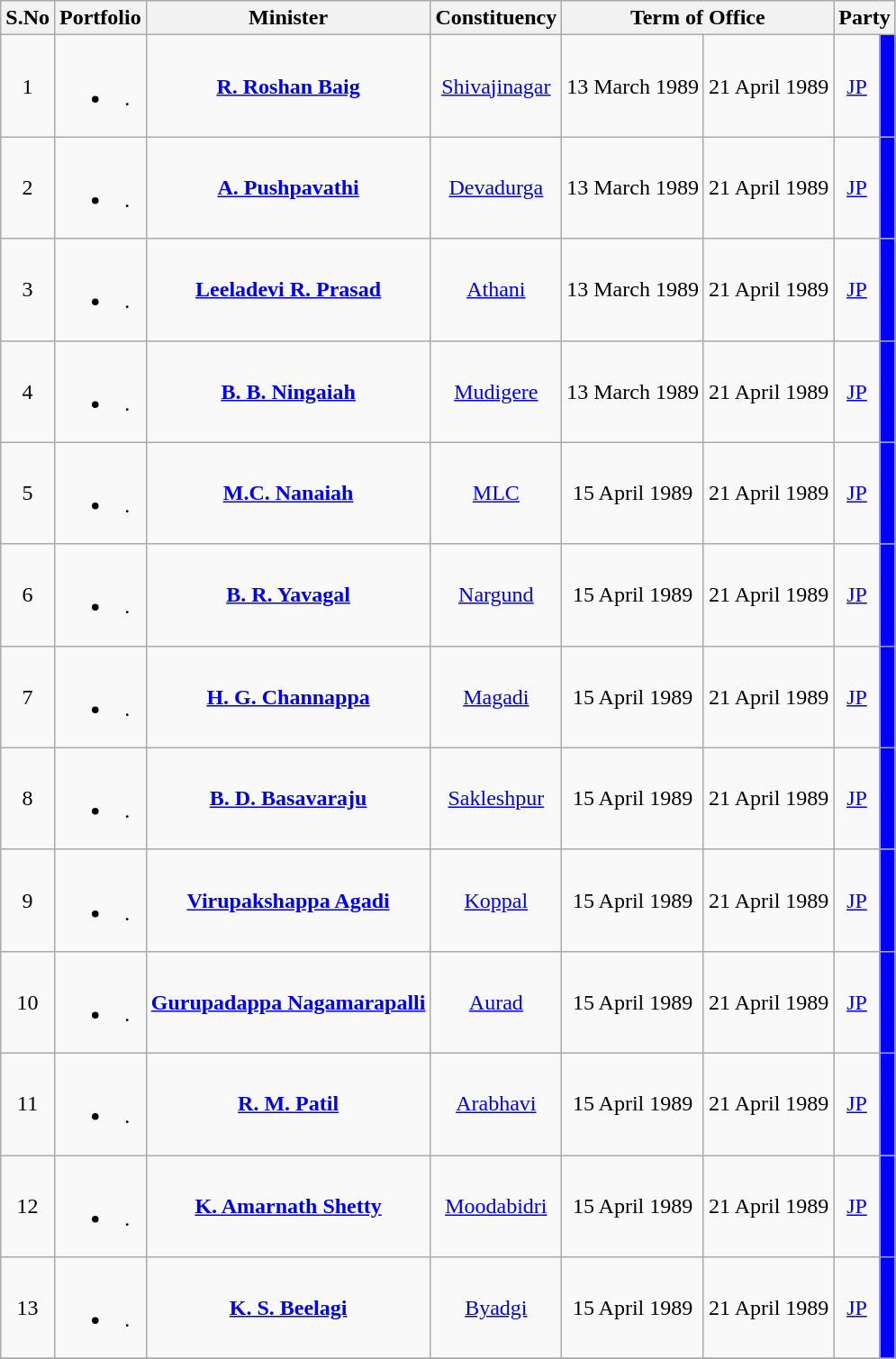<table class="wikitable sortable" style="text-align:center;">
<tr>
<th>S.No</th>
<th>Portfolio</th>
<th>Minister</th>
<th>Constituency</th>
<th colspan="2">Term of Office</th>
<th colspan="2" scope="col">Party</th>
</tr>
<tr>
<td>1</td>
<td><br><ul><li>.</li></ul></td>
<td><strong><a href='#'>R. Roshan Baig</a></strong></td>
<td><a href='#'>Shivajinagar</a></td>
<td>13 March 1989</td>
<td>21 April 1989</td>
<td><a href='#'>JP</a></td>
<td width="4px" bgcolor="#0000FF"></td>
</tr>
<tr>
<td>2</td>
<td><br><ul><li>.</li></ul></td>
<td><strong><a href='#'>A. Pushpavathi</a></strong></td>
<td><a href='#'>Devadurga</a></td>
<td>13 March 1989</td>
<td>21 April 1989</td>
<td><a href='#'>JP</a></td>
<td width="4px" bgcolor="#0000FF"></td>
</tr>
<tr>
<td>3</td>
<td><br><ul><li>.</li></ul></td>
<td><strong><a href='#'>Leeladevi R. Prasad</a></strong></td>
<td><a href='#'>Athani</a></td>
<td>13 March 1989</td>
<td>21 April 1989</td>
<td><a href='#'>JP</a></td>
<td width="4px" bgcolor="#0000FF"></td>
</tr>
<tr>
<td>4</td>
<td><br><ul><li>.</li></ul></td>
<td><strong><a href='#'>B. B. Ningaiah</a></strong></td>
<td><a href='#'>Mudigere</a></td>
<td>13 March 1989</td>
<td>21 April 1989</td>
<td><a href='#'>JP</a></td>
<td width="4px" bgcolor="#0000FF"></td>
</tr>
<tr>
<td>5</td>
<td><br><ul><li>.</li></ul></td>
<td><strong><a href='#'>M.C. Nanaiah</a></strong></td>
<td><a href='#'>MLC</a></td>
<td>15 April 1989</td>
<td>21 April 1989</td>
<td><a href='#'>JP</a></td>
<td width="4px" bgcolor="#0000FF"></td>
</tr>
<tr>
<td>6</td>
<td><br><ul><li>.</li></ul></td>
<td><strong><a href='#'>B. R. Yavagal</a></strong></td>
<td><a href='#'>Nargund</a></td>
<td>15 April 1989</td>
<td>21 April 1989</td>
<td><a href='#'>JP</a></td>
<td width="4px" bgcolor="#0000FF"></td>
</tr>
<tr>
<td>7</td>
<td><br><ul><li>.</li></ul></td>
<td><strong><a href='#'>H. G. Channappa</a></strong></td>
<td><a href='#'>Magadi</a></td>
<td>15 April 1989</td>
<td>21 April 1989</td>
<td><a href='#'>JP</a></td>
<td width="4px" bgcolor="#0000FF"></td>
</tr>
<tr>
<td>8</td>
<td><br><ul><li>.</li></ul></td>
<td><strong><a href='#'>B. D. Basavaraju</a></strong></td>
<td><a href='#'>Sakleshpur</a></td>
<td>15 April 1989</td>
<td>21 April 1989</td>
<td><a href='#'>JP</a></td>
<td width="4px" bgcolor="#0000FF"></td>
</tr>
<tr>
<td>9</td>
<td><br><ul><li>.</li></ul></td>
<td><strong><a href='#'>Virupakshappa Agadi</a></strong></td>
<td><a href='#'>Koppal</a></td>
<td>15 April 1989</td>
<td>21 April 1989</td>
<td><a href='#'>JP</a></td>
<td width="4px" bgcolor="#0000FF"></td>
</tr>
<tr>
<td>10</td>
<td><br><ul><li>.</li></ul></td>
<td><strong><a href='#'>Gurupadappa Nagamarapalli</a></strong></td>
<td><a href='#'>Aurad</a></td>
<td>15 April 1989</td>
<td>21 April 1989</td>
<td><a href='#'>JP</a></td>
<td width="4px" bgcolor="#0000FF"></td>
</tr>
<tr>
<td>11</td>
<td><br><ul><li>.</li></ul></td>
<td><strong><a href='#'>R. M. Patil</a></strong></td>
<td><a href='#'>Arabhavi</a></td>
<td>15 April 1989</td>
<td>21 April 1989</td>
<td><a href='#'>JP</a></td>
<td width="4px" bgcolor="#0000FF"></td>
</tr>
<tr>
<td>12</td>
<td><br><ul><li>.</li></ul></td>
<td><strong><a href='#'>K. Amarnath Shetty</a></strong></td>
<td><a href='#'>Moodabidri</a></td>
<td>15 April 1989</td>
<td>21 April 1989</td>
<td><a href='#'>JP</a></td>
<td width="4px" bgcolor="#0000FF"></td>
</tr>
<tr>
<td>13</td>
<td><br><ul><li>.</li></ul></td>
<td><strong><a href='#'>K. S. Beelagi</a></strong></td>
<td><a href='#'>Byadgi</a></td>
<td>15 April 1989</td>
<td>21 April 1989</td>
<td><a href='#'>JP</a></td>
<td width="4px" bgcolor="#0000FF"></td>
</tr>
<tr style="text-align:center">
</tr>
</table>
